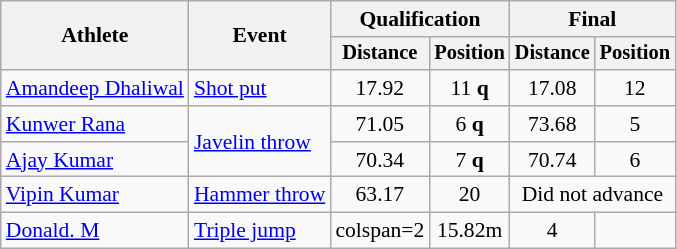<table class=wikitable style="font-size:90%">
<tr>
<th rowspan="2">Athlete</th>
<th rowspan="2">Event</th>
<th colspan="2">Qualification</th>
<th colspan="2">Final</th>
</tr>
<tr style="font-size:95%">
<th>Distance</th>
<th>Position</th>
<th>Distance</th>
<th>Position</th>
</tr>
<tr style=text-align:center>
<td style=text-align:left><a href='#'>Amandeep Dhaliwal</a></td>
<td style=text-align:left><a href='#'>Shot put</a></td>
<td>17.92</td>
<td>11 <strong>q</strong></td>
<td>17.08</td>
<td>12</td>
</tr>
<tr style=text-align:center>
<td style=text-align:left><a href='#'>Kunwer Rana</a></td>
<td style=text-align:left; rowspan=2><a href='#'>Javelin throw</a></td>
<td>71.05</td>
<td>6 <strong>q</strong></td>
<td>73.68</td>
<td>5</td>
</tr>
<tr style=text-align:center>
<td style=text-align:left><a href='#'>Ajay Kumar</a></td>
<td>70.34</td>
<td>7 <strong>q</strong></td>
<td>70.74</td>
<td>6</td>
</tr>
<tr style=text-align:center>
<td style=text-align:left><a href='#'>Vipin Kumar</a></td>
<td style=text-align:left><a href='#'>Hammer throw</a></td>
<td>63.17</td>
<td>20</td>
<td colspan="2">Did not advance</td>
</tr>
<tr style=text-align:center>
<td style=text-align:left><a href='#'>Donald. M</a></td>
<td style=text-align:left><a href='#'>Triple jump</a></td>
<td>colspan=2 </td>
<td>15.82m</td>
<td>4</td>
</tr>
</table>
